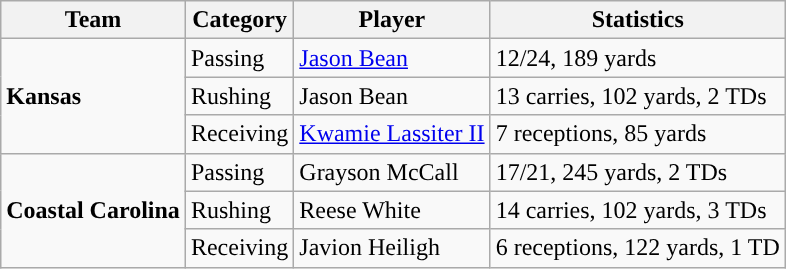<table class="wikitable" style="float: left;">
<tr>
<th>Team</th>
<th>Category</th>
<th>Player</th>
<th>Statistics</th>
</tr>
<tr>
<td rowspan=3><strong>Kansas</strong></td>
<td>Passing</td>
<td><a href='#'>Jason Bean</a></td>
<td>12/24, 189 yards</td>
</tr>
<tr>
<td>Rushing</td>
<td>Jason Bean</td>
<td>13 carries, 102 yards, 2 TDs</td>
</tr>
<tr>
<td>Receiving</td>
<td><a href='#'>Kwamie Lassiter II</a></td>
<td>7 receptions, 85 yards</td>
</tr>
<tr>
<td rowspan=3><strong>Coastal Carolina</strong></td>
<td>Passing</td>
<td>Grayson McCall</td>
<td>17/21, 245 yards, 2 TDs</td>
</tr>
<tr>
<td>Rushing</td>
<td>Reese White</td>
<td>14 carries, 102 yards, 3 TDs</td>
</tr>
<tr>
<td>Receiving</td>
<td>Javion Heiligh</td>
<td>6 receptions, 122 yards, 1 TD</td>
</tr>
</table>
